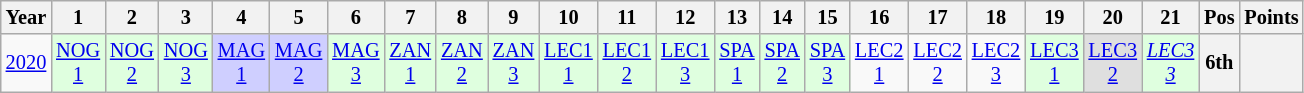<table class="wikitable" style="text-align:center; font-size:85%;">
<tr>
<th>Year</th>
<th>1</th>
<th>2</th>
<th>3</th>
<th>4</th>
<th>5</th>
<th>6</th>
<th>7</th>
<th>8</th>
<th>9</th>
<th>10</th>
<th>11</th>
<th>12</th>
<th>13</th>
<th>14</th>
<th>15</th>
<th>16</th>
<th>17</th>
<th>18</th>
<th>19</th>
<th>20</th>
<th>21</th>
<th>Pos</th>
<th>Points</th>
</tr>
<tr>
<td><a href='#'>2020</a></td>
<td style="background:#DFFFDF;"><a href='#'>NOG<br>1</a><br></td>
<td style="background:#DFFFDF;"><a href='#'>NOG<br>2</a><br></td>
<td style="background:#DFFFDF;"><a href='#'>NOG<br>3</a><br></td>
<td style="background:#CFCFFF;"><a href='#'>MAG<br>1</a><br></td>
<td style="background:#CFCFFF;"><a href='#'>MAG<br>2</a><br></td>
<td style="background:#DFFFDF;"><a href='#'>MAG<br>3</a><br></td>
<td style="background:#DFFFDF;"><a href='#'>ZAN<br>1</a><br></td>
<td style="background:#DFFFDF;"><a href='#'>ZAN<br>2</a><br></td>
<td style="background:#DFFFDF;"><a href='#'>ZAN<br>3</a><br></td>
<td style="background:#DFFFDF;"><a href='#'>LEC1<br>1</a><br></td>
<td style="background:#DFFFDF;"><a href='#'>LEC1<br>2</a><br></td>
<td style="background:#DFFFDF;"><a href='#'>LEC1<br>3</a><br></td>
<td style="background:#DFFFDF;"><a href='#'>SPA<br>1</a><br></td>
<td style="background:#DFFFDF;"><a href='#'>SPA<br>2</a><br></td>
<td style="background:#DFFFDF;"><a href='#'>SPA<br>3</a><br></td>
<td><a href='#'>LEC2<br>1</a></td>
<td><a href='#'>LEC2<br>2</a></td>
<td><a href='#'>LEC2<br>3</a></td>
<td style="background:#DFFFDF;"><a href='#'>LEC3<br>1</a><br></td>
<td style="background:#DFDFDF;"><a href='#'>LEC3<br>2</a><br></td>
<td style="background:#DFFFDF;"><em><a href='#'>LEC3<br>3</a></em><br></td>
<th>6th</th>
<th></th>
</tr>
</table>
